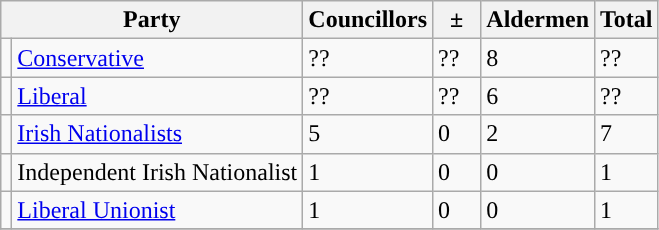<table class="wikitable">
<tr>
<th colspan="2">Party</th>
<th>Councillors</th>
<th>  ±  </th>
<th>Aldermen</th>
<th>Total</th>
</tr>
<tr>
<td style="background-color: "></td>
<td><a href='#'>Conservative</a></td>
<td>??</td>
<td>??</td>
<td>8</td>
<td>??</td>
</tr>
<tr>
<td style="background-color: "></td>
<td><a href='#'>Liberal</a></td>
<td>??</td>
<td>??</td>
<td>6</td>
<td>??</td>
</tr>
<tr>
<td style="background-color: "></td>
<td><a href='#'>Irish Nationalists</a></td>
<td>5</td>
<td>0</td>
<td>2</td>
<td>7</td>
</tr>
<tr>
<td style="background-color: "></td>
<td>Independent Irish Nationalist</td>
<td>1</td>
<td>0</td>
<td>0</td>
<td>1</td>
</tr>
<tr>
<td style="background-color: "></td>
<td><a href='#'>Liberal Unionist</a></td>
<td>1</td>
<td>0</td>
<td>0</td>
<td>1</td>
</tr>
<tr>
</tr>
</table>
